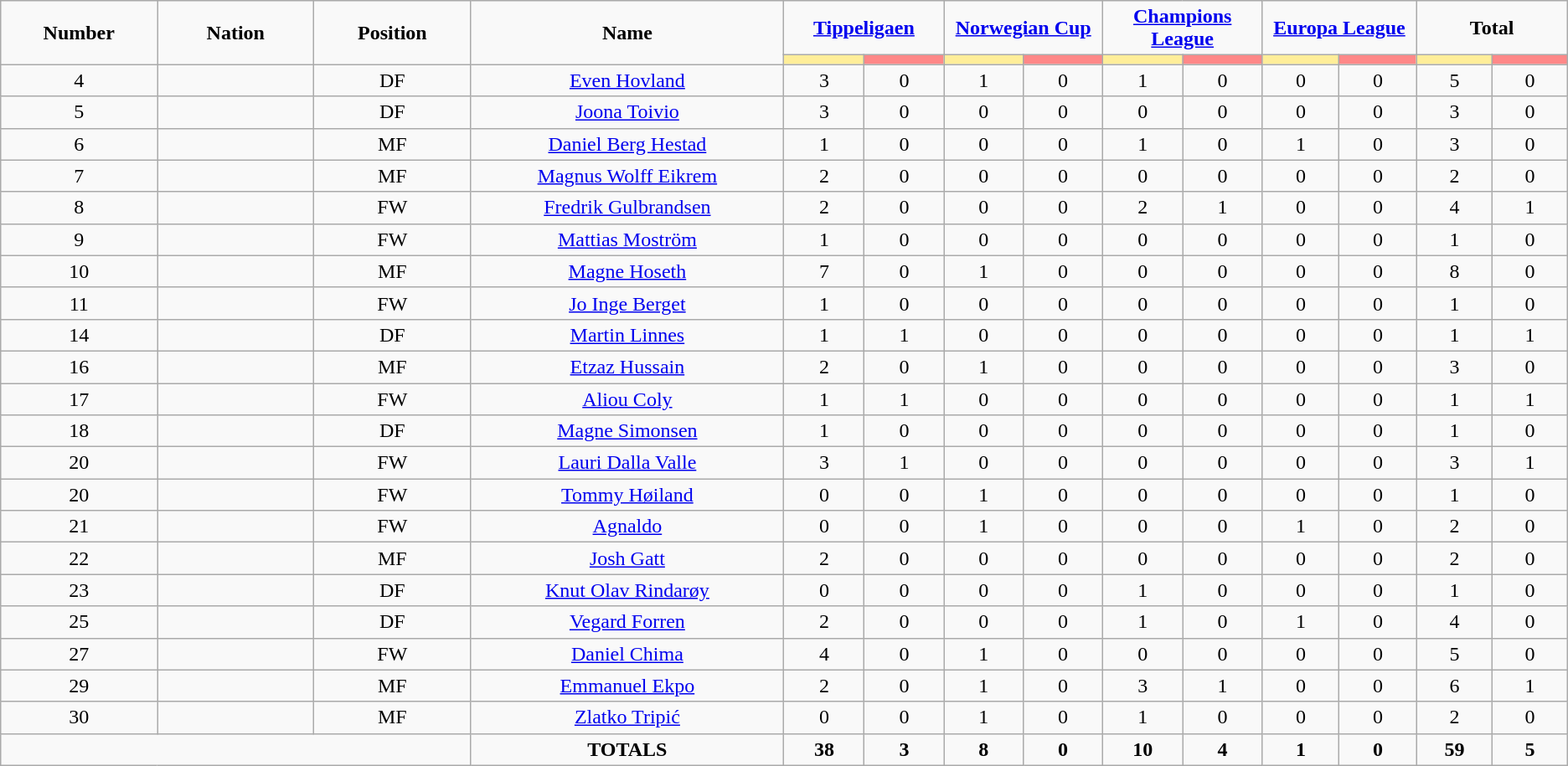<table class="wikitable" style="font-size: 100%; text-align: center;">
<tr>
<td rowspan=2 width="10%" align=center><strong>Number</strong></td>
<td rowspan=2 width="10%" align=center><strong>Nation</strong></td>
<td rowspan=2 width="10%" align=center><strong>Position</strong></td>
<td rowspan=2 width="20%" align=center><strong>Name</strong></td>
<td colspan=2 align=center><strong><a href='#'>Tippeligaen</a></strong></td>
<td colspan=2 align=center><strong><a href='#'>Norwegian Cup</a></strong></td>
<td colspan=2 align=center><strong><a href='#'>Champions League</a></strong></td>
<td colspan=2 align=center><strong><a href='#'>Europa League</a></strong></td>
<td colspan=2 align=center><strong>Total</strong></td>
</tr>
<tr>
<th width=60 style="background: #FFEE99"></th>
<th width=60 style="background: #FF8888"></th>
<th width=60 style="background: #FFEE99"></th>
<th width=60 style="background: #FF8888"></th>
<th width=60 style="background: #FFEE99"></th>
<th width=60 style="background: #FF8888"></th>
<th width=60 style="background: #FFEE99"></th>
<th width=60 style="background: #FF8888"></th>
<th width=60 style="background: #FFEE99"></th>
<th width=60 style="background: #FF8888"></th>
</tr>
<tr>
<td>4</td>
<td></td>
<td>DF</td>
<td><a href='#'>Even Hovland</a></td>
<td>3</td>
<td>0</td>
<td>1</td>
<td>0</td>
<td>1</td>
<td>0</td>
<td>0</td>
<td>0</td>
<td>5</td>
<td>0</td>
</tr>
<tr>
<td>5</td>
<td></td>
<td>DF</td>
<td><a href='#'>Joona Toivio</a></td>
<td>3</td>
<td>0</td>
<td>0</td>
<td>0</td>
<td>0</td>
<td>0</td>
<td>0</td>
<td>0</td>
<td>3</td>
<td>0</td>
</tr>
<tr>
<td>6</td>
<td></td>
<td>MF</td>
<td><a href='#'>Daniel Berg Hestad</a></td>
<td>1</td>
<td>0</td>
<td>0</td>
<td>0</td>
<td>1</td>
<td>0</td>
<td>1</td>
<td>0</td>
<td>3</td>
<td>0</td>
</tr>
<tr>
<td>7</td>
<td></td>
<td>MF</td>
<td><a href='#'>Magnus Wolff Eikrem</a></td>
<td>2</td>
<td>0</td>
<td>0</td>
<td>0</td>
<td>0</td>
<td>0</td>
<td>0</td>
<td>0</td>
<td>2</td>
<td>0</td>
</tr>
<tr>
<td>8</td>
<td></td>
<td>FW</td>
<td><a href='#'>Fredrik Gulbrandsen</a></td>
<td>2</td>
<td>0</td>
<td>0</td>
<td>0</td>
<td>2</td>
<td>1</td>
<td>0</td>
<td>0</td>
<td>4</td>
<td>1</td>
</tr>
<tr>
<td>9</td>
<td></td>
<td>FW</td>
<td><a href='#'>Mattias Moström</a></td>
<td>1</td>
<td>0</td>
<td>0</td>
<td>0</td>
<td>0</td>
<td>0</td>
<td>0</td>
<td>0</td>
<td>1</td>
<td>0</td>
</tr>
<tr>
<td>10</td>
<td></td>
<td>MF</td>
<td><a href='#'>Magne Hoseth</a></td>
<td>7</td>
<td>0</td>
<td>1</td>
<td>0</td>
<td>0</td>
<td>0</td>
<td>0</td>
<td>0</td>
<td>8</td>
<td>0</td>
</tr>
<tr>
<td>11</td>
<td></td>
<td>FW</td>
<td><a href='#'>Jo Inge Berget</a></td>
<td>1</td>
<td>0</td>
<td>0</td>
<td>0</td>
<td>0</td>
<td>0</td>
<td>0</td>
<td>0</td>
<td>1</td>
<td>0</td>
</tr>
<tr>
<td>14</td>
<td></td>
<td>DF</td>
<td><a href='#'>Martin Linnes</a></td>
<td>1</td>
<td>1</td>
<td>0</td>
<td>0</td>
<td>0</td>
<td>0</td>
<td>0</td>
<td>0</td>
<td>1</td>
<td>1</td>
</tr>
<tr>
<td>16</td>
<td></td>
<td>MF</td>
<td><a href='#'>Etzaz Hussain</a></td>
<td>2</td>
<td>0</td>
<td>1</td>
<td>0</td>
<td>0</td>
<td>0</td>
<td>0</td>
<td>0</td>
<td>3</td>
<td>0</td>
</tr>
<tr>
<td>17</td>
<td></td>
<td>FW</td>
<td><a href='#'>Aliou Coly</a></td>
<td>1</td>
<td>1</td>
<td>0</td>
<td>0</td>
<td>0</td>
<td>0</td>
<td>0</td>
<td>0</td>
<td>1</td>
<td>1</td>
</tr>
<tr>
<td>18</td>
<td></td>
<td>DF</td>
<td><a href='#'>Magne Simonsen</a></td>
<td>1</td>
<td>0</td>
<td>0</td>
<td>0</td>
<td>0</td>
<td>0</td>
<td>0</td>
<td>0</td>
<td>1</td>
<td>0</td>
</tr>
<tr>
<td>20</td>
<td></td>
<td>FW</td>
<td><a href='#'>Lauri Dalla Valle</a></td>
<td>3</td>
<td>1</td>
<td>0</td>
<td>0</td>
<td>0</td>
<td>0</td>
<td>0</td>
<td>0</td>
<td>3</td>
<td>1</td>
</tr>
<tr>
<td>20</td>
<td></td>
<td>FW</td>
<td><a href='#'>Tommy Høiland</a></td>
<td>0</td>
<td>0</td>
<td>1</td>
<td>0</td>
<td>0</td>
<td>0</td>
<td>0</td>
<td>0</td>
<td>1</td>
<td>0</td>
</tr>
<tr>
<td>21</td>
<td></td>
<td>FW</td>
<td><a href='#'>Agnaldo</a></td>
<td>0</td>
<td>0</td>
<td>1</td>
<td>0</td>
<td>0</td>
<td>0</td>
<td>1</td>
<td>0</td>
<td>2</td>
<td>0</td>
</tr>
<tr>
<td>22</td>
<td></td>
<td>MF</td>
<td><a href='#'>Josh Gatt</a></td>
<td>2</td>
<td>0</td>
<td>0</td>
<td>0</td>
<td>0</td>
<td>0</td>
<td>0</td>
<td>0</td>
<td>2</td>
<td>0</td>
</tr>
<tr>
<td>23</td>
<td></td>
<td>DF</td>
<td><a href='#'>Knut Olav Rindarøy</a></td>
<td>0</td>
<td>0</td>
<td>0</td>
<td>0</td>
<td>1</td>
<td>0</td>
<td>0</td>
<td>0</td>
<td>1</td>
<td>0</td>
</tr>
<tr>
<td>25</td>
<td></td>
<td>DF</td>
<td><a href='#'>Vegard Forren</a></td>
<td>2</td>
<td>0</td>
<td>0</td>
<td>0</td>
<td>1</td>
<td>0</td>
<td>1</td>
<td>0</td>
<td>4</td>
<td>0</td>
</tr>
<tr>
<td>27</td>
<td></td>
<td>FW</td>
<td><a href='#'>Daniel Chima</a></td>
<td>4</td>
<td>0</td>
<td>1</td>
<td>0</td>
<td>0</td>
<td>0</td>
<td>0</td>
<td>0</td>
<td>5</td>
<td>0</td>
</tr>
<tr>
<td>29</td>
<td></td>
<td>MF</td>
<td><a href='#'>Emmanuel Ekpo</a></td>
<td>2</td>
<td>0</td>
<td>1</td>
<td>0</td>
<td>3</td>
<td>1</td>
<td>0</td>
<td>0</td>
<td>6</td>
<td>1</td>
</tr>
<tr>
<td>30</td>
<td></td>
<td>MF</td>
<td><a href='#'>Zlatko Tripić</a></td>
<td>0</td>
<td>0</td>
<td>1</td>
<td>0</td>
<td>1</td>
<td>0</td>
<td>0</td>
<td>0</td>
<td>2</td>
<td>0</td>
</tr>
<tr>
<td colspan=3></td>
<td><strong>TOTALS</strong></td>
<td><strong>38</strong></td>
<td><strong>3</strong></td>
<td><strong>8</strong></td>
<td><strong>0</strong></td>
<td><strong>10</strong></td>
<td><strong>4</strong></td>
<td><strong>1</strong></td>
<td><strong>0</strong></td>
<td><strong>59</strong></td>
<td><strong>5</strong></td>
</tr>
</table>
